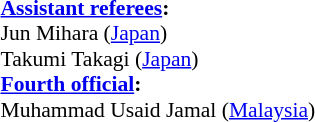<table style="width:100%; font-size:90%;">
<tr>
<td><br><strong><a href='#'>Assistant referees</a>:</strong>
<br>Jun Mihara (<a href='#'>Japan</a>)
<br>Takumi Takagi (<a href='#'>Japan</a>)
<br><strong><a href='#'>Fourth official</a>:</strong>
<br>Muhammad Usaid Jamal (<a href='#'>Malaysia</a>)</td>
</tr>
</table>
